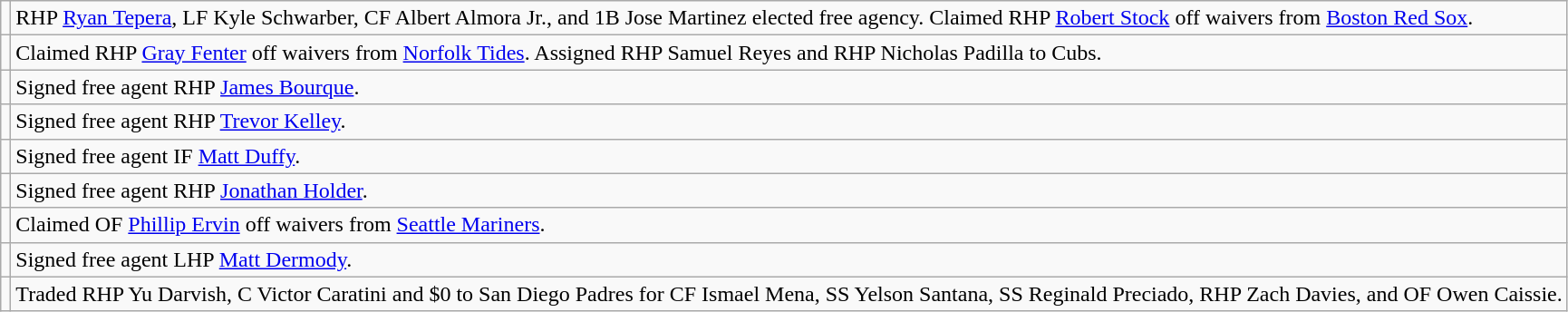<table class="wikitable">
<tr>
<td></td>
<td>RHP <a href='#'>Ryan Tepera</a>, LF Kyle Schwarber, CF Albert Almora Jr., and 1B Jose Martinez elected free agency. Claimed RHP <a href='#'>Robert Stock</a> off waivers from <a href='#'>Boston Red Sox</a>.</td>
</tr>
<tr>
<td></td>
<td>Claimed RHP <a href='#'>Gray Fenter</a> off waivers from <a href='#'>Norfolk Tides</a>. Assigned RHP Samuel Reyes and RHP Nicholas Padilla to Cubs.</td>
</tr>
<tr>
<td></td>
<td>Signed free agent RHP <a href='#'>James Bourque</a>.</td>
</tr>
<tr>
<td></td>
<td>Signed free agent RHP <a href='#'>Trevor Kelley</a>.</td>
</tr>
<tr>
<td></td>
<td>Signed free agent IF <a href='#'>Matt Duffy</a>.</td>
</tr>
<tr>
<td></td>
<td>Signed free agent RHP <a href='#'>Jonathan Holder</a>.</td>
</tr>
<tr>
<td></td>
<td>Claimed OF <a href='#'>Phillip Ervin</a> off waivers from <a href='#'>Seattle Mariners</a>.</td>
</tr>
<tr>
<td></td>
<td>Signed free agent LHP <a href='#'>Matt Dermody</a>.</td>
</tr>
<tr>
<td></td>
<td>Traded RHP Yu Darvish, C Victor Caratini and $0 to San Diego Padres for CF Ismael Mena, SS Yelson Santana, SS Reginald Preciado, RHP Zach Davies, and OF Owen Caissie.</td>
</tr>
</table>
